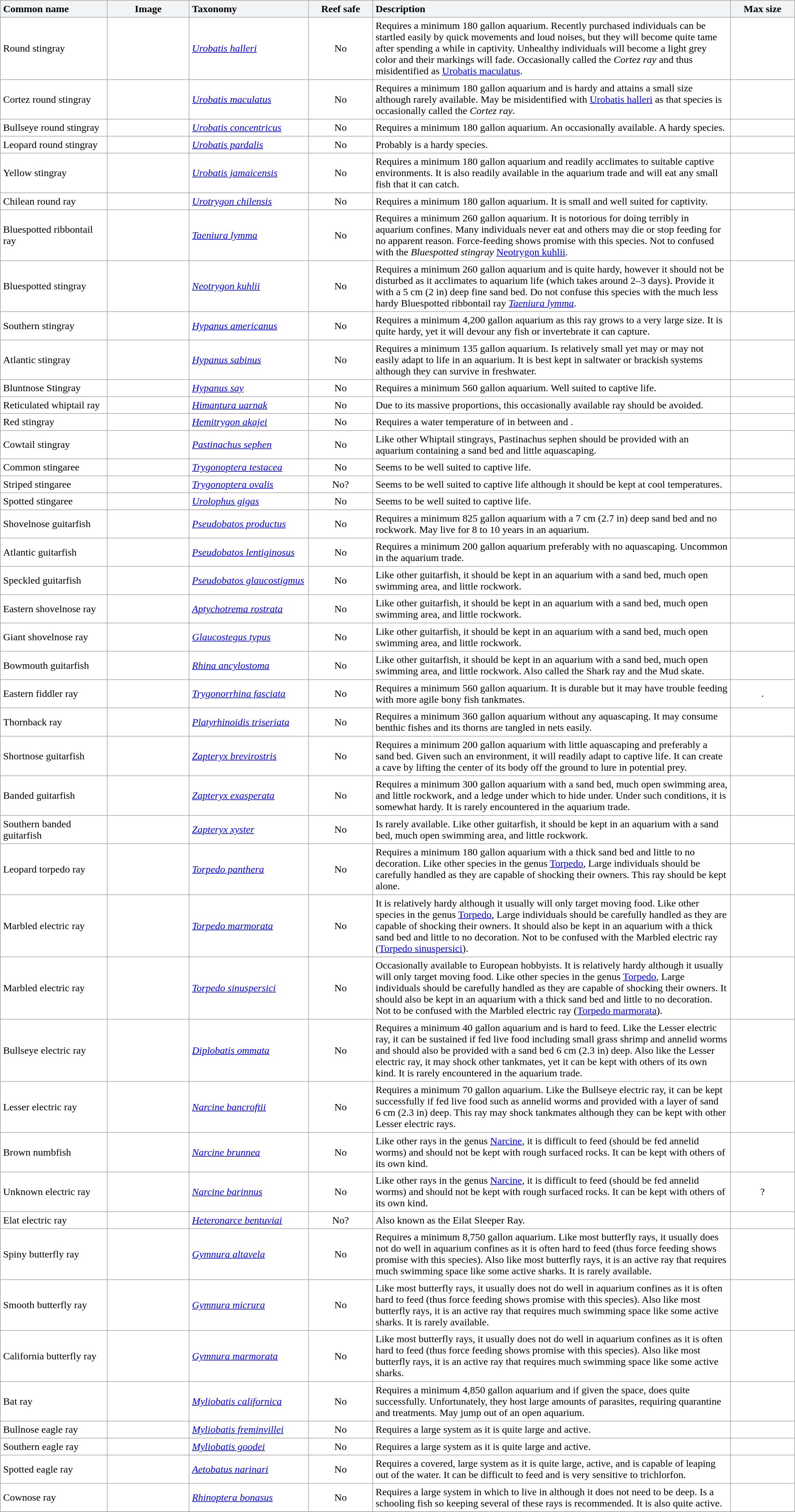<table class="sortable collapsible" cellpadding="4" width="100%" border="1" style="border:1px solid #aaa; border-collapse:collapse">
<tr>
<th align="left" style="background:#F2F3F4" width="170px">Common name</th>
<th style="background:#F2F3F4" width="130px" class="unsortable">Image</th>
<th align="left" style="background:#F2F3F4" width="190px">Taxonomy</th>
<th style="background:#F2F3F4" width="100px">Reef safe</th>
<th align="left" style="background:#F2F3F4" width="610px" class="unsortable">Description</th>
<th style="background:#F2F3F4" width="100px">Max size</th>
</tr>
<tr>
<td>Round stingray</td>
<td></td>
<td><em><a href='#'>Urobatis halleri</a></em></td>
<td align="center">No</td>
<td>Requires a minimum 180 gallon aquarium. Recently purchased individuals can be startled easily by quick movements and loud noises, but they will become quite tame after spending a while in captivity. Unhealthy individuals will become a light grey color and their markings will fade. Occasionally called the <em>Cortez ray</em> and thus misidentified as <a href='#'>Urobatis maculatus</a>.</td>
<td align="center"></td>
</tr>
<tr>
<td>Cortez round stingray</td>
<td></td>
<td><em><a href='#'>Urobatis maculatus</a></em></td>
<td align="center">No</td>
<td>Requires a minimum 180 gallon aquarium and is hardy and attains a small size although rarely available. May be misidentified with <a href='#'>Urobatis halleri</a> as that species is occasionally called the <em>Cortez ray</em>.</td>
<td align="center"></td>
</tr>
<tr>
<td>Bullseye round stingray</td>
<td></td>
<td><em><a href='#'>Urobatis concentricus</a></em></td>
<td align="center">No</td>
<td>Requires a minimum 180 gallon aquarium. An occasionally available. A hardy species.</td>
<td align="center"></td>
</tr>
<tr>
<td>Leopard round stingray</td>
<td></td>
<td><em><a href='#'>Urobatis pardalis</a></em></td>
<td align="center">No</td>
<td>Probably is a hardy species.</td>
<td align="center"></td>
</tr>
<tr>
<td>Yellow stingray</td>
<td></td>
<td><em><a href='#'>Urobatis jamaicensis</a></em></td>
<td align="center">No</td>
<td>Requires a minimum 180 gallon aquarium and readily acclimates to suitable captive environments. It is also readily available in the aquarium trade and will eat any small fish that it can catch.</td>
<td align="center"></td>
</tr>
<tr>
<td>Chilean round ray</td>
<td></td>
<td><em><a href='#'>Urotrygon chilensis</a></em></td>
<td align="center">No</td>
<td>Requires a minimum 180 gallon aquarium. It is small and well suited for captivity.</td>
<td align="center"></td>
</tr>
<tr>
<td>Bluespotted ribbontail ray</td>
<td></td>
<td><em><a href='#'>Taeniura lymma</a></em></td>
<td align="center">No</td>
<td>Requires a minimum 260 gallon aquarium. It is notorious for doing terribly in aquarium confines. Many individuals never eat and others may die or stop feeding for no apparent reason. Force-feeding shows promise with this species. Not to confused with the <em>Bluespotted stingray</em> <a href='#'>Neotrygon kuhlii</a>.</td>
<td align="center"></td>
</tr>
<tr>
<td>Bluespotted stingray</td>
<td></td>
<td><em><a href='#'>Neotrygon kuhlii</a></em></td>
<td align="center">No</td>
<td>Requires a minimum 260 gallon aquarium and is quite hardy, however it should not be disturbed as it acclimates to aquarium life (which takes around 2–3 days). Provide it with a 5 cm (2 in) deep fine sand bed. Do not confuse this species with the much less hardy Bluespotted ribbontail ray <em><a href='#'>Taeniura lymma</a></em>.</td>
<td align="center"></td>
</tr>
<tr>
<td>Southern stingray</td>
<td></td>
<td><em><a href='#'>Hypanus americanus</a></em></td>
<td align="center">No</td>
<td>Requires a minimum 4,200 gallon aquarium as this ray grows to a very large size. It is quite hardy, yet it will devour any fish or invertebrate it can capture.</td>
<td align="center"></td>
</tr>
<tr>
<td>Atlantic stingray</td>
<td></td>
<td><em><a href='#'>Hypanus sabinus</a></em></td>
<td align="center">No</td>
<td>Requires a minimum 135 gallon aquarium. Is relatively small yet may or may not easily adapt to life in an aquarium. It is best kept in saltwater or brackish systems although they can survive in freshwater.</td>
<td align="center"></td>
</tr>
<tr>
<td>Bluntnose Stingray</td>
<td></td>
<td><em><a href='#'>Hypanus say</a></em></td>
<td align="center">No</td>
<td>Requires a minimum 560 gallon aquarium. Well suited to captive life.</td>
<td align="center"></td>
</tr>
<tr>
<td>Reticulated whiptail ray</td>
<td></td>
<td><em><a href='#'>Himantura uarnak</a></em></td>
<td align="center">No</td>
<td>Due to its massive proportions, this occasionally available ray should be avoided.</td>
<td align="center"></td>
</tr>
<tr>
<td>Red stingray</td>
<td></td>
<td><em><a href='#'>Hemitrygon akajei</a></em></td>
<td align="center">No</td>
<td>Requires a water temperature of in between  and .</td>
<td align="center"></td>
</tr>
<tr>
<td>Cowtail stingray</td>
<td></td>
<td><em><a href='#'>Pastinachus sephen</a></em></td>
<td align="center">No</td>
<td>Like other Whiptail stingrays, Pastinachus sephen should be provided with an aquarium containing a sand bed and little aquascaping.</td>
<td align="center"></td>
</tr>
<tr>
<td>Common stingaree</td>
<td></td>
<td><em><a href='#'>Trygonoptera testacea</a></em></td>
<td align="center">No</td>
<td>Seems to be well suited to captive life.</td>
<td align="center"></td>
</tr>
<tr>
<td>Striped stingaree</td>
<td></td>
<td><em><a href='#'>Trygonoptera ovalis</a></em></td>
<td align="center">No?</td>
<td>Seems to be well suited to captive life although it should be kept at cool temperatures.</td>
<td align="center"></td>
</tr>
<tr>
<td>Spotted stingaree</td>
<td></td>
<td><em><a href='#'>Urolophus gigas</a></em></td>
<td align="center">No</td>
<td>Seems to be well suited to captive life.</td>
<td align="center"></td>
</tr>
<tr>
<td>Shovelnose guitarfish</td>
<td></td>
<td><em><a href='#'>Pseudobatos productus</a></em></td>
<td align="center">No</td>
<td>Requires a minimum 825 gallon aquarium with a 7 cm (2.7 in) deep sand bed and no rockwork. May live for 8 to 10 years in an aquarium.</td>
<td align="center"></td>
</tr>
<tr>
<td>Atlantic guitarfish</td>
<td></td>
<td><em><a href='#'>Pseudobatos lentiginosus</a></em></td>
<td align="center">No</td>
<td>Requires a minimum 200 gallon aquarium preferably with no aquascaping. Uncommon in the aquarium trade.</td>
<td align="center"></td>
</tr>
<tr>
<td>Speckled guitarfish</td>
<td></td>
<td><em><a href='#'>Pseudobatos glaucostigmus</a></em></td>
<td align="center">No</td>
<td>Like other guitarfish, it should be kept in an aquarium with a sand bed, much open swimming area, and little rockwork.</td>
<td align="center"></td>
</tr>
<tr>
<td>Eastern shovelnose ray</td>
<td></td>
<td><em><a href='#'>Aptychotrema rostrata</a></em></td>
<td align="center">No</td>
<td>Like other guitarfish, it should be kept in an aquarium with a sand bed, much open swimming area, and little rockwork.</td>
<td align="center"></td>
</tr>
<tr>
<td>Giant shovelnose ray</td>
<td></td>
<td><em><a href='#'>Glaucostegus typus</a></em></td>
<td align="center">No</td>
<td>Like other guitarfish, it should be kept in an aquarium with a sand bed, much open swimming area, and little rockwork.</td>
<td align="center"></td>
</tr>
<tr>
<td>Bowmouth guitarfish</td>
<td></td>
<td><em><a href='#'>Rhina ancylostoma</a></em></td>
<td align="center">No</td>
<td>Like other guitarfish, it should be kept in an aquarium with a sand bed, much open swimming area, and little rockwork. Also called the Shark ray and the Mud skate.</td>
<td align="center"></td>
</tr>
<tr>
<td>Eastern fiddler ray</td>
<td></td>
<td><em><a href='#'>Trygonorrhina fasciata</a></em></td>
<td align="center">No</td>
<td>Requires a minimum 560 gallon aquarium. It is durable but it may have trouble feeding with more agile bony fish tankmates.</td>
<td align="center">.</td>
</tr>
<tr>
<td>Thornback ray</td>
<td></td>
<td><em><a href='#'>Platyrhinoidis triseriata</a></em></td>
<td align="center">No</td>
<td>Requires a minimum 360 gallon aquarium without any aquascaping. It may consume benthic fishes and its thorns are tangled in nets easily.</td>
<td align="center"></td>
</tr>
<tr>
<td>Shortnose guitarfish</td>
<td></td>
<td><em><a href='#'>Zapteryx brevirostris</a></em></td>
<td align="center">No</td>
<td>Requires a minimum 200 gallon aquarium with little aquascaping and preferably a sand bed. Given such an environment, it will readily adapt to captive life. It can create a cave by lifting the center of its body off the ground to lure in potential prey.</td>
<td align="center"></td>
</tr>
<tr>
<td>Banded guitarfish</td>
<td></td>
<td><em><a href='#'>Zapteryx exasperata</a></em></td>
<td align="center">No</td>
<td>Requires a minimum 300 gallon aquarium with a sand bed, much open swimming area, and little rockwork, and a ledge under which to hide under. Under such conditions, it is somewhat hardy. It is rarely encountered in the aquarium trade.</td>
<td align="center"></td>
</tr>
<tr>
<td>Southern banded guitarfish</td>
<td></td>
<td><em><a href='#'>Zapteryx xyster</a></em></td>
<td align="center">No</td>
<td>Is rarely available. Like other guitarfish, it should be kept in an aquarium with a sand bed, much open swimming area, and little rockwork.</td>
<td align="center"></td>
</tr>
<tr>
<td>Leopard torpedo ray</td>
<td></td>
<td><em><a href='#'>Torpedo panthera</a></em></td>
<td align="center">No</td>
<td>Requires a minimum 180 gallon aquarium with a thick sand bed and little to no decoration. Like other species in the genus <a href='#'>Torpedo</a>, Large individuals should be carefully handled as they are capable of shocking their owners. This ray should be kept alone.</td>
<td align="center"></td>
</tr>
<tr>
<td>Marbled electric ray</td>
<td></td>
<td><em><a href='#'>Torpedo marmorata</a></em></td>
<td align="center">No</td>
<td>It is relatively hardy although it usually will only target moving food. Like other species in the genus <a href='#'>Torpedo</a>, Large individuals should be carefully handled as they are capable of shocking their owners. It should also be kept in an aquarium with a thick sand bed and little to no decoration. Not to be confused with the Marbled electric ray (<a href='#'>Torpedo sinuspersici</a>).</td>
<td align="center"></td>
</tr>
<tr>
<td>Marbled electric ray</td>
<td></td>
<td><em><a href='#'>Torpedo sinuspersici</a></em></td>
<td align="center">No</td>
<td>Occasionally available to European hobbyists. It is relatively hardy although it usually will only target moving food. Like other species in the genus <a href='#'>Torpedo</a>, Large individuals should be carefully handled as they are capable of shocking their owners. It should also be kept in an aquarium with a thick sand bed and little to no decoration. Not to be confused with the Marbled electric ray (<a href='#'>Torpedo marmorata</a>).</td>
<td align="center"></td>
</tr>
<tr>
<td>Bullseye electric ray</td>
<td></td>
<td><em><a href='#'>Diplobatis ommata</a></em></td>
<td align="center">No</td>
<td>Requires a minimum 40 gallon aquarium and is hard to feed. Like the Lesser electric ray, it can be sustained if fed live food including small grass shrimp and annelid worms and should also be provided with a sand bed 6 cm (2.3 in) deep. Also like the Lesser electric ray, it may shock other tankmates, yet it can be kept with others of its own kind. It is rarely encountered in the aquarium trade.</td>
<td align="center"></td>
</tr>
<tr>
<td>Lesser electric ray</td>
<td></td>
<td><em><a href='#'>Narcine bancroftii</a></em></td>
<td align="center">No</td>
<td>Requires a minimum 70 gallon aquarium. Like the Bullseye electric ray, it can be kept successfully if fed live food such as annelid worms and provided with a layer of sand 6 cm (2.3 in) deep. This ray may shock tankmates although they can be kept with other Lesser electric rays.</td>
<td align="center"></td>
</tr>
<tr>
<td>Brown numbfish</td>
<td></td>
<td><em><a href='#'>Narcine brunnea</a></em></td>
<td align="center">No</td>
<td>Like other rays in the genus <a href='#'>Narcine</a>, it is difficult to feed (should be fed annelid worms) and should not be kept with rough surfaced rocks. It can be kept with others of its own kind.</td>
<td align="center"></td>
</tr>
<tr>
<td>Unknown electric ray</td>
<td></td>
<td><em><a href='#'>Narcine barinnus</a></em></td>
<td align="center">No</td>
<td>Like other rays in the genus <a href='#'>Narcine</a>, it is difficult to feed (should be fed annelid worms) and should not be kept with rough surfaced rocks. It can be kept with others of its own kind.</td>
<td align="center">?</td>
</tr>
<tr>
<td>Elat electric ray</td>
<td></td>
<td><em><a href='#'>Heteronarce bentuviai</a></em></td>
<td align="center">No?</td>
<td>Also known as the Eilat Sleeper Ray.</td>
<td align="center"></td>
</tr>
<tr>
<td>Spiny butterfly ray</td>
<td></td>
<td><em><a href='#'>Gymnura altavela</a></em></td>
<td align="center">No</td>
<td>Requires a minimum 8,750 gallon aquarium. Like most butterfly rays, it usually does not do well in aquarium confines as it is often hard to feed (thus force feeding shows promise with this species). Also like most butterfly rays, it is an active ray that requires much swimming space like some active sharks. It is rarely available.</td>
<td align="center"></td>
</tr>
<tr>
<td>Smooth butterfly ray</td>
<td></td>
<td><em><a href='#'>Gymnura micrura</a></em></td>
<td align="center">No</td>
<td>Like most butterfly rays, it usually does not do well in aquarium confines as it is often hard to feed (thus force feeding shows promise with this species). Also like most butterfly rays, it is an active ray that requires much swimming space like some active sharks. It is rarely available.</td>
<td align="center"></td>
</tr>
<tr>
<td>California butterfly ray</td>
<td></td>
<td><em><a href='#'>Gymnura marmorata</a></em></td>
<td align="center">No</td>
<td>Like most butterfly rays, it usually does not do well in aquarium confines as it is often hard to feed (thus force feeding shows promise with this species). Also like most butterfly rays, it is an active ray that requires much swimming space like some active sharks.</td>
<td align="center"></td>
</tr>
<tr>
<td>Bat ray</td>
<td></td>
<td><em><a href='#'>Myliobatis californica</a></em></td>
<td align="center">No</td>
<td>Requires a minimum 4,850 gallon aquarium and if given the space, does quite successfully. Unfortunately, they host large amounts of parasites, requiring quarantine and treatments. May jump out of an open aquarium.</td>
<td align="center"></td>
</tr>
<tr>
<td>Bullnose eagle ray</td>
<td></td>
<td><em><a href='#'>Myliobatis freminvillei</a></em></td>
<td align="center">No</td>
<td>Requires a large system as it is quite large and active.</td>
<td align="center"></td>
</tr>
<tr>
<td>Southern eagle ray</td>
<td></td>
<td><em><a href='#'>Myliobatis goodei</a></em></td>
<td align="center">No</td>
<td>Requires a large system as it is quite large and active.</td>
<td align="center"></td>
</tr>
<tr>
<td>Spotted eagle ray</td>
<td></td>
<td><em><a href='#'>Aetobatus narinari</a></em></td>
<td align="center">No</td>
<td>Requires a covered, large system as it is quite large, active, and is capable of leaping out of the water. It can be difficult to feed and is very sensitive to trichlorfon.</td>
<td align="center"></td>
</tr>
<tr>
<td>Cownose ray</td>
<td></td>
<td><em><a href='#'>Rhinoptera bonasus</a></em></td>
<td align="center">No</td>
<td>Requires a large system in which to live in although it does not need to be deep. Is a schooling fish so keeping several of these rays is recommended. It is also quite active.</td>
<td align="center"></td>
</tr>
<tr>
</tr>
</table>
